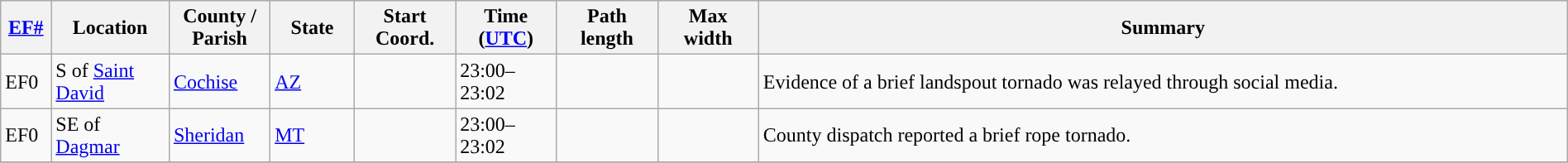<table class="wikitable sortable" style="width:100%;">
<tr>
<th scope="col"  style="width:3%; text-align:center;"><a href='#'>EF#</a></th>
<th scope="col"  style="width:7%; text-align:center;" class="unsortable">Location</th>
<th scope="col"  style="width:6%; text-align:center;" class="unsortable">County / Parish</th>
<th scope="col"  style="width:5%; text-align:center;">State</th>
<th scope="col"  style="width:6%; text-align:center;">Start Coord.</th>
<th scope="col"  style="width:6%; text-align:center;">Time (<a href='#'>UTC</a>)</th>
<th scope="col"  style="width:6%; text-align:center;">Path length</th>
<th scope="col"  style="width:6%; text-align:center;">Max width</th>
<th scope="col" class="unsortable" style="width:48%; text-align:center;">Summary</th>
</tr>
<tr>
<td>EF0</td>
<td>S of <a href='#'>Saint David</a></td>
<td><a href='#'>Cochise</a></td>
<td><a href='#'>AZ</a></td>
<td></td>
<td>23:00–23:02</td>
<td></td>
<td></td>
<td>Evidence of a brief landspout tornado was relayed through social media.</td>
</tr>
<tr>
<td>EF0</td>
<td>SE of <a href='#'>Dagmar</a></td>
<td><a href='#'>Sheridan</a></td>
<td><a href='#'>MT</a></td>
<td></td>
<td>23:00–23:02</td>
<td></td>
<td></td>
<td>County dispatch reported a brief rope tornado.</td>
</tr>
<tr>
</tr>
</table>
